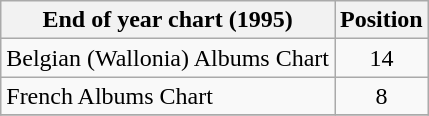<table class="wikitable sortable">
<tr>
<th>End of year chart (1995)</th>
<th>Position</th>
</tr>
<tr>
<td>Belgian (Wallonia) Albums Chart</td>
<td align="center">14</td>
</tr>
<tr>
<td>French Albums Chart</td>
<td align="center">8</td>
</tr>
<tr>
</tr>
</table>
